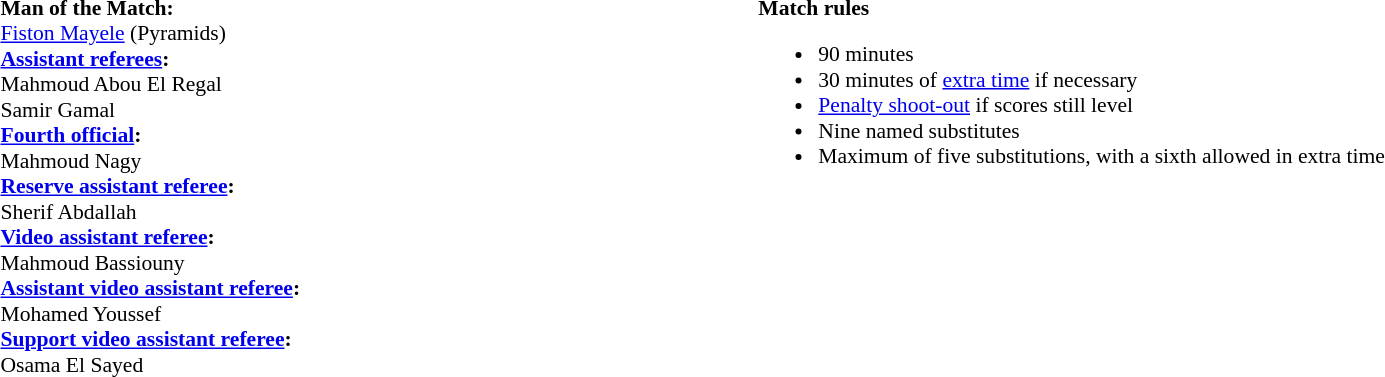<table width=100% style="font-size:90%">
<tr>
<td><br><strong>Man of the Match:</strong>
<br><a href='#'>Fiston Mayele</a> (Pyramids)<br><strong><a href='#'>Assistant referees</a>:</strong>
<br>Mahmoud Abou El Regal
<br>Samir Gamal
<br><strong><a href='#'>Fourth official</a>:</strong>
<br>Mahmoud Nagy
<br><strong><a href='#'>Reserve assistant referee</a>:</strong>
<br>Sherif Abdallah
<br><strong><a href='#'>Video assistant referee</a>:</strong>
<br>Mahmoud Bassiouny
<br><strong><a href='#'>Assistant video assistant referee</a>:</strong>
<br>Mohamed Youssef
<br><strong><a href='#'>Support video assistant referee</a>:</strong>
<br>Osama El Sayed</td>
<td style="width:60%;vertical-align:top"><br><strong>Match rules</strong><ul><li>90 minutes</li><li>30 minutes of <a href='#'>extra time</a> if necessary</li><li><a href='#'>Penalty shoot-out</a> if scores still level</li><li>Nine named substitutes</li><li>Maximum of five substitutions, with a sixth allowed in extra time</li></ul></td>
</tr>
</table>
